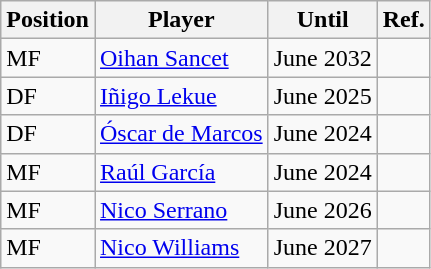<table class="wikitable">
<tr>
<th>Position</th>
<th>Player</th>
<th>Until</th>
<th>Ref.</th>
</tr>
<tr>
<td>MF</td>
<td> <a href='#'>Oihan Sancet</a></td>
<td>June 2032</td>
<td></td>
</tr>
<tr>
<td>DF</td>
<td> <a href='#'>Iñigo Lekue</a></td>
<td>June 2025</td>
<td></td>
</tr>
<tr>
<td>DF</td>
<td> <a href='#'>Óscar de Marcos</a></td>
<td>June 2024</td>
<td></td>
</tr>
<tr>
<td>MF</td>
<td> <a href='#'>Raúl García</a></td>
<td>June 2024</td>
<td></td>
</tr>
<tr>
<td>MF</td>
<td> <a href='#'>Nico Serrano</a></td>
<td>June 2026</td>
<td></td>
</tr>
<tr>
<td>MF</td>
<td> <a href='#'>Nico Williams</a></td>
<td>June 2027</td>
<td></td>
</tr>
</table>
